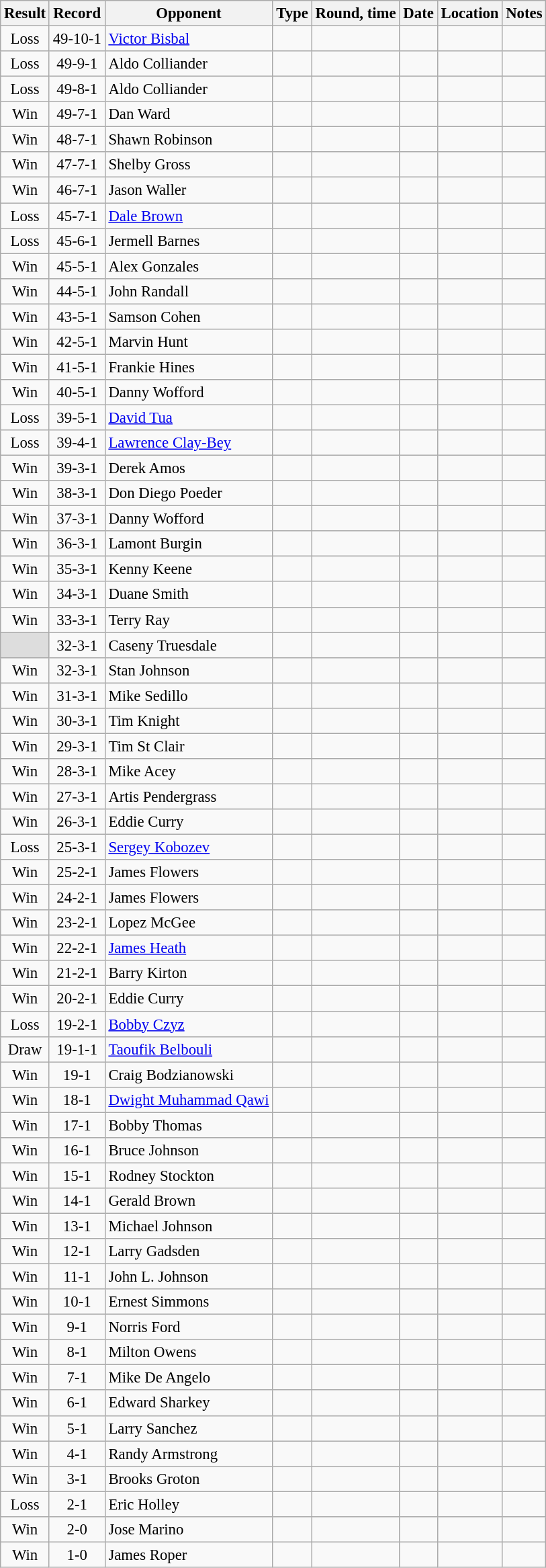<table class="wikitable" style="text-align:center; font-size:95%">
<tr>
<th>Result</th>
<th>Record</th>
<th>Opponent</th>
<th>Type</th>
<th>Round, time</th>
<th>Date</th>
<th>Location</th>
<th>Notes</th>
</tr>
<tr>
<td>Loss</td>
<td>49-10-1 </td>
<td align=left> <a href='#'>Victor Bisbal</a></td>
<td></td>
<td></td>
<td></td>
<td align=left> </td>
<td align=left></td>
</tr>
<tr>
<td>Loss</td>
<td>49-9-1 </td>
<td align=left> Aldo Colliander</td>
<td></td>
<td></td>
<td></td>
<td align=left> </td>
<td align=left></td>
</tr>
<tr>
<td>Loss</td>
<td>49-8-1 </td>
<td align=left> Aldo Colliander</td>
<td></td>
<td></td>
<td></td>
<td align=left> </td>
<td align=left></td>
</tr>
<tr>
<td>Win</td>
<td>49-7-1 </td>
<td align=left> Dan Ward</td>
<td></td>
<td></td>
<td></td>
<td align=left> </td>
<td align=left></td>
</tr>
<tr>
<td>Win</td>
<td>48-7-1 </td>
<td align=left> Shawn Robinson</td>
<td></td>
<td></td>
<td></td>
<td align=left> </td>
<td align=left></td>
</tr>
<tr>
<td>Win</td>
<td>47-7-1 </td>
<td align=left> Shelby Gross</td>
<td></td>
<td></td>
<td></td>
<td align=left> </td>
<td align=left></td>
</tr>
<tr>
<td>Win</td>
<td>46-7-1 </td>
<td align=left> Jason Waller</td>
<td></td>
<td></td>
<td></td>
<td align=left> </td>
<td align=left></td>
</tr>
<tr>
<td>Loss</td>
<td>45-7-1 </td>
<td align=left> <a href='#'>Dale Brown</a></td>
<td></td>
<td></td>
<td></td>
<td align=left> </td>
<td align=left></td>
</tr>
<tr>
<td>Loss</td>
<td>45-6-1 </td>
<td align=left> Jermell Barnes</td>
<td></td>
<td></td>
<td></td>
<td align=left> </td>
<td align=left></td>
</tr>
<tr>
<td>Win</td>
<td>45-5-1 </td>
<td align=left> Alex Gonzales</td>
<td></td>
<td></td>
<td></td>
<td align=left> </td>
<td align=left></td>
</tr>
<tr>
<td>Win</td>
<td>44-5-1 </td>
<td align=left> John Randall</td>
<td></td>
<td></td>
<td></td>
<td align=left> </td>
<td align=left></td>
</tr>
<tr>
<td>Win</td>
<td>43-5-1 </td>
<td align=left> Samson Cohen</td>
<td></td>
<td></td>
<td></td>
<td align=left> </td>
<td align=left></td>
</tr>
<tr>
<td>Win</td>
<td>42-5-1 </td>
<td align=left> Marvin Hunt</td>
<td></td>
<td></td>
<td></td>
<td align=left> </td>
<td align=left></td>
</tr>
<tr>
<td>Win</td>
<td>41-5-1 </td>
<td align=left> Frankie Hines</td>
<td></td>
<td></td>
<td></td>
<td align=left> </td>
<td align=left></td>
</tr>
<tr>
<td>Win</td>
<td>40-5-1 </td>
<td align=left> Danny Wofford</td>
<td></td>
<td></td>
<td></td>
<td align=left> </td>
<td align=left></td>
</tr>
<tr>
<td>Loss</td>
<td>39-5-1 </td>
<td align=left> <a href='#'>David Tua</a></td>
<td></td>
<td></td>
<td></td>
<td align=left> </td>
<td align=left></td>
</tr>
<tr>
<td>Loss</td>
<td>39-4-1 </td>
<td align=left> <a href='#'>Lawrence Clay-Bey</a></td>
<td></td>
<td></td>
<td></td>
<td align=left> </td>
<td align=left></td>
</tr>
<tr>
<td>Win</td>
<td>39-3-1 </td>
<td align=left> Derek Amos</td>
<td></td>
<td></td>
<td></td>
<td align=left> </td>
<td align=left></td>
</tr>
<tr>
<td>Win</td>
<td>38-3-1 </td>
<td align=left> Don Diego Poeder</td>
<td></td>
<td></td>
<td></td>
<td align=left> </td>
<td align=left></td>
</tr>
<tr>
<td>Win</td>
<td>37-3-1 </td>
<td align=left> Danny Wofford</td>
<td></td>
<td></td>
<td></td>
<td align=left> </td>
<td align=left></td>
</tr>
<tr>
<td>Win</td>
<td>36-3-1 </td>
<td align=left> Lamont Burgin</td>
<td></td>
<td></td>
<td></td>
<td align=left> </td>
<td align=left></td>
</tr>
<tr>
<td>Win</td>
<td>35-3-1 </td>
<td align=left> Kenny Keene</td>
<td></td>
<td></td>
<td></td>
<td align=left> </td>
<td align=left></td>
</tr>
<tr>
<td>Win</td>
<td>34-3-1 </td>
<td align=left> Duane Smith</td>
<td></td>
<td></td>
<td></td>
<td align=left> </td>
<td align=left></td>
</tr>
<tr>
<td>Win</td>
<td>33-3-1 </td>
<td align=left> Terry Ray</td>
<td></td>
<td></td>
<td></td>
<td align=left> </td>
<td align=left></td>
</tr>
<tr>
<td style="background:#DDD"></td>
<td>32-3-1 </td>
<td align=left> Caseny Truesdale</td>
<td></td>
<td></td>
<td></td>
<td align=left> </td>
<td align=left></td>
</tr>
<tr>
<td>Win</td>
<td>32-3-1</td>
<td align=left> Stan Johnson</td>
<td></td>
<td></td>
<td></td>
<td align=left> </td>
<td align=left></td>
</tr>
<tr>
<td>Win</td>
<td>31-3-1</td>
<td align=left> Mike Sedillo</td>
<td></td>
<td></td>
<td></td>
<td align=left> </td>
<td align=left></td>
</tr>
<tr>
<td>Win</td>
<td>30-3-1</td>
<td align=left> Tim Knight</td>
<td></td>
<td></td>
<td></td>
<td align=left> </td>
<td align=left></td>
</tr>
<tr>
<td>Win</td>
<td>29-3-1</td>
<td align=left> Tim St Clair</td>
<td></td>
<td></td>
<td></td>
<td align=left> </td>
<td align=left></td>
</tr>
<tr>
<td>Win</td>
<td>28-3-1</td>
<td align=left> Mike Acey</td>
<td></td>
<td></td>
<td></td>
<td align=left> </td>
<td align=left></td>
</tr>
<tr>
<td>Win</td>
<td>27-3-1</td>
<td align=left> Artis Pendergrass</td>
<td></td>
<td></td>
<td></td>
<td align=left> </td>
<td align=left></td>
</tr>
<tr>
<td>Win</td>
<td>26-3-1</td>
<td align=left> Eddie Curry</td>
<td></td>
<td></td>
<td></td>
<td align=left> </td>
<td align=left></td>
</tr>
<tr>
<td>Loss</td>
<td>25-3-1</td>
<td align=left> <a href='#'>Sergey Kobozev</a></td>
<td></td>
<td></td>
<td></td>
<td align=left> </td>
<td align=left></td>
</tr>
<tr>
<td>Win</td>
<td>25-2-1</td>
<td align=left> James Flowers</td>
<td></td>
<td></td>
<td></td>
<td align=left> </td>
<td align=left></td>
</tr>
<tr>
<td>Win</td>
<td>24-2-1</td>
<td align=left> James Flowers</td>
<td></td>
<td></td>
<td></td>
<td align=left> </td>
<td align=left></td>
</tr>
<tr>
<td>Win</td>
<td>23-2-1</td>
<td align=left> Lopez McGee</td>
<td></td>
<td></td>
<td></td>
<td align=left> </td>
<td align=left></td>
</tr>
<tr>
<td>Win</td>
<td>22-2-1</td>
<td align=left> <a href='#'>James Heath</a></td>
<td></td>
<td></td>
<td></td>
<td align=left> </td>
<td align=left></td>
</tr>
<tr>
<td>Win</td>
<td>21-2-1</td>
<td align=left> Barry Kirton</td>
<td></td>
<td></td>
<td></td>
<td align=left> </td>
<td align=left></td>
</tr>
<tr>
<td>Win</td>
<td>20-2-1</td>
<td align=left> Eddie Curry</td>
<td></td>
<td></td>
<td></td>
<td align=left> </td>
<td align=left></td>
</tr>
<tr>
<td>Loss</td>
<td>19-2-1</td>
<td align=left> <a href='#'>Bobby Czyz</a></td>
<td></td>
<td></td>
<td></td>
<td align=left> </td>
<td align=left></td>
</tr>
<tr>
<td>Draw</td>
<td>19-1-1</td>
<td align=left> <a href='#'>Taoufik Belbouli</a></td>
<td></td>
<td></td>
<td></td>
<td align=left> </td>
<td align=left></td>
</tr>
<tr>
<td>Win</td>
<td>19-1</td>
<td align=left> Craig Bodzianowski</td>
<td></td>
<td></td>
<td></td>
<td align=left> </td>
<td align=left></td>
</tr>
<tr>
<td>Win</td>
<td>18-1</td>
<td align=left> <a href='#'>Dwight Muhammad Qawi</a></td>
<td></td>
<td></td>
<td></td>
<td align=left> </td>
<td align=left></td>
</tr>
<tr>
<td>Win</td>
<td>17-1</td>
<td align=left> Bobby Thomas</td>
<td></td>
<td></td>
<td></td>
<td align=left> </td>
<td align=left></td>
</tr>
<tr>
<td>Win</td>
<td>16-1</td>
<td align=left> Bruce Johnson</td>
<td></td>
<td></td>
<td></td>
<td align=left> </td>
<td align=left></td>
</tr>
<tr>
<td>Win</td>
<td>15-1</td>
<td align=left> Rodney Stockton</td>
<td></td>
<td></td>
<td></td>
<td align=left> </td>
<td align=left></td>
</tr>
<tr>
<td>Win</td>
<td>14-1</td>
<td align=left> Gerald Brown</td>
<td></td>
<td></td>
<td></td>
<td align=left> </td>
<td align=left></td>
</tr>
<tr>
<td>Win</td>
<td>13-1</td>
<td align=left> Michael Johnson</td>
<td></td>
<td></td>
<td></td>
<td align=left> </td>
<td align=left></td>
</tr>
<tr>
<td>Win</td>
<td>12-1</td>
<td align=left> Larry Gadsden</td>
<td></td>
<td></td>
<td></td>
<td align=left> </td>
<td align=left></td>
</tr>
<tr>
<td>Win</td>
<td>11-1</td>
<td align=left> John L. Johnson</td>
<td></td>
<td></td>
<td></td>
<td align=left> </td>
<td align=left></td>
</tr>
<tr>
<td>Win</td>
<td>10-1</td>
<td align=left> Ernest Simmons</td>
<td></td>
<td></td>
<td></td>
<td align=left> </td>
<td align=left></td>
</tr>
<tr>
<td>Win</td>
<td>9-1</td>
<td align=left> Norris Ford</td>
<td></td>
<td></td>
<td></td>
<td align=left> </td>
<td align=left></td>
</tr>
<tr>
<td>Win</td>
<td>8-1</td>
<td align=left> Milton Owens</td>
<td></td>
<td></td>
<td></td>
<td align=left> </td>
<td align=left></td>
</tr>
<tr>
<td>Win</td>
<td>7-1</td>
<td align=left> Mike De Angelo</td>
<td></td>
<td></td>
<td></td>
<td align=left> </td>
<td align=left></td>
</tr>
<tr>
<td>Win</td>
<td>6-1</td>
<td align=left> Edward Sharkey</td>
<td></td>
<td></td>
<td></td>
<td align=left> </td>
<td align=left></td>
</tr>
<tr>
<td>Win</td>
<td>5-1</td>
<td align=left> Larry Sanchez</td>
<td></td>
<td></td>
<td></td>
<td align=left> </td>
<td align=left></td>
</tr>
<tr>
<td>Win</td>
<td>4-1</td>
<td align=left> Randy Armstrong</td>
<td></td>
<td></td>
<td></td>
<td align=left> </td>
<td align=left></td>
</tr>
<tr>
<td>Win</td>
<td>3-1</td>
<td align=left> Brooks Groton</td>
<td></td>
<td></td>
<td></td>
<td align=left> </td>
<td align=left></td>
</tr>
<tr>
<td>Loss</td>
<td>2-1</td>
<td align=left> Eric Holley</td>
<td></td>
<td></td>
<td></td>
<td align=left> </td>
<td align=left></td>
</tr>
<tr>
<td>Win</td>
<td>2-0</td>
<td align=left> Jose Marino</td>
<td></td>
<td></td>
<td></td>
<td align=left> </td>
<td align=left></td>
</tr>
<tr>
<td>Win</td>
<td>1-0</td>
<td align=left> James Roper</td>
<td></td>
<td></td>
<td></td>
<td align=left> </td>
<td align=left></td>
</tr>
</table>
